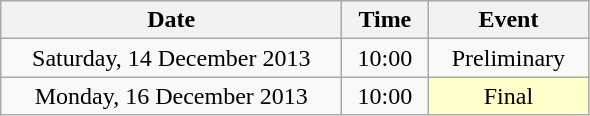<table class = "wikitable" style="text-align:center;">
<tr>
<th width=220>Date</th>
<th width=50>Time</th>
<th width=100>Event</th>
</tr>
<tr>
<td>Saturday, 14 December 2013</td>
<td>10:00</td>
<td>Preliminary</td>
</tr>
<tr>
<td>Monday, 16 December 2013</td>
<td>10:00</td>
<td bgcolor=ffffcc>Final</td>
</tr>
</table>
